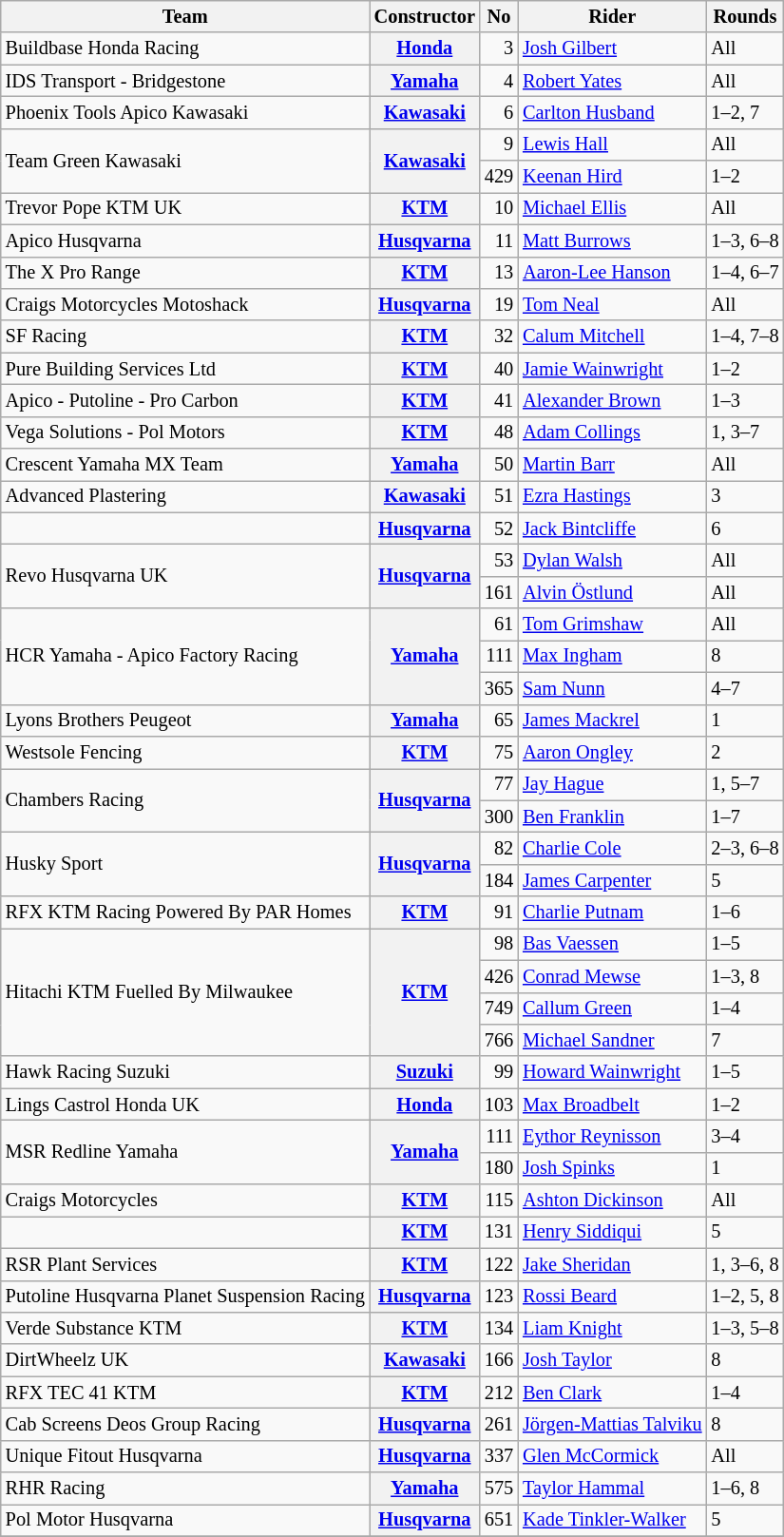<table class="wikitable" style="font-size: 85%;">
<tr>
<th>Team</th>
<th>Constructor</th>
<th>No</th>
<th>Rider</th>
<th>Rounds</th>
</tr>
<tr>
<td>Buildbase Honda Racing</td>
<th><a href='#'>Honda</a></th>
<td align="right">3</td>
<td> <a href='#'>Josh Gilbert</a></td>
<td>All</td>
</tr>
<tr>
<td>IDS Transport - Bridgestone</td>
<th><a href='#'>Yamaha</a></th>
<td align="right">4</td>
<td> <a href='#'>Robert Yates</a></td>
<td>All</td>
</tr>
<tr>
<td>Phoenix Tools Apico Kawasaki</td>
<th><a href='#'>Kawasaki</a></th>
<td align="right">6</td>
<td> <a href='#'>Carlton Husband</a></td>
<td>1–2, 7</td>
</tr>
<tr>
<td rowspan=2>Team Green Kawasaki</td>
<th rowspan=2><a href='#'>Kawasaki</a></th>
<td align="right">9</td>
<td> <a href='#'>Lewis Hall</a></td>
<td>All</td>
</tr>
<tr>
<td align="right">429</td>
<td> <a href='#'>Keenan Hird</a></td>
<td>1–2</td>
</tr>
<tr>
<td>Trevor Pope KTM UK</td>
<th><a href='#'>KTM</a></th>
<td align="right">10</td>
<td> <a href='#'>Michael Ellis</a></td>
<td>All</td>
</tr>
<tr>
<td>Apico Husqvarna</td>
<th><a href='#'>Husqvarna</a></th>
<td align="right">11</td>
<td> <a href='#'>Matt Burrows</a></td>
<td>1–3, 6–8</td>
</tr>
<tr>
<td>The X Pro Range</td>
<th><a href='#'>KTM</a></th>
<td align="right">13</td>
<td> <a href='#'>Aaron-Lee Hanson</a></td>
<td>1–4, 6–7</td>
</tr>
<tr>
<td>Craigs Motorcycles Motoshack</td>
<th><a href='#'>Husqvarna</a></th>
<td align="right">19</td>
<td> <a href='#'>Tom Neal</a></td>
<td>All</td>
</tr>
<tr>
<td>SF Racing</td>
<th><a href='#'>KTM</a></th>
<td align="right">32</td>
<td> <a href='#'>Calum Mitchell</a></td>
<td>1–4, 7–8</td>
</tr>
<tr>
<td>Pure Building Services Ltd</td>
<th><a href='#'>KTM</a></th>
<td align="right">40</td>
<td> <a href='#'>Jamie Wainwright</a></td>
<td>1–2</td>
</tr>
<tr>
<td>Apico - Putoline - Pro Carbon</td>
<th><a href='#'>KTM</a></th>
<td align="right">41</td>
<td> <a href='#'>Alexander Brown</a></td>
<td>1–3</td>
</tr>
<tr>
<td>Vega Solutions - Pol Motors</td>
<th><a href='#'>KTM</a></th>
<td align="right">48</td>
<td> <a href='#'>Adam Collings</a></td>
<td>1, 3–7</td>
</tr>
<tr>
<td>Crescent Yamaha MX Team</td>
<th><a href='#'>Yamaha</a></th>
<td align="right">50</td>
<td> <a href='#'>Martin Barr</a></td>
<td>All</td>
</tr>
<tr>
<td>Advanced Plastering</td>
<th><a href='#'>Kawasaki</a></th>
<td align="right">51</td>
<td> <a href='#'>Ezra Hastings</a></td>
<td>3</td>
</tr>
<tr>
<td></td>
<th><a href='#'>Husqvarna</a></th>
<td align="right">52</td>
<td> <a href='#'>Jack Bintcliffe</a></td>
<td>6</td>
</tr>
<tr>
<td rowspan=2>Revo Husqvarna UK</td>
<th rowspan=2><a href='#'>Husqvarna</a></th>
<td align="right">53</td>
<td> <a href='#'>Dylan Walsh</a></td>
<td>All</td>
</tr>
<tr>
<td align="right">161</td>
<td> <a href='#'>Alvin Östlund</a></td>
<td>All</td>
</tr>
<tr>
<td rowspan=3>HCR Yamaha - Apico Factory Racing</td>
<th rowspan=3><a href='#'>Yamaha</a></th>
<td align="right">61</td>
<td> <a href='#'>Tom Grimshaw</a></td>
<td>All</td>
</tr>
<tr>
<td align="right">111</td>
<td> <a href='#'>Max Ingham</a></td>
<td>8</td>
</tr>
<tr>
<td align="right">365</td>
<td> <a href='#'>Sam Nunn</a></td>
<td>4–7</td>
</tr>
<tr>
<td>Lyons Brothers Peugeot</td>
<th><a href='#'>Yamaha</a></th>
<td align="right">65</td>
<td> <a href='#'>James Mackrel</a></td>
<td>1</td>
</tr>
<tr>
<td>Westsole Fencing</td>
<th><a href='#'>KTM</a></th>
<td align="right">75</td>
<td> <a href='#'>Aaron Ongley</a></td>
<td>2</td>
</tr>
<tr>
<td rowspan=2>Chambers Racing</td>
<th rowspan=2><a href='#'>Husqvarna</a></th>
<td align="right">77</td>
<td> <a href='#'>Jay Hague</a></td>
<td>1, 5–7</td>
</tr>
<tr>
<td align="right">300</td>
<td> <a href='#'>Ben Franklin</a></td>
<td>1–7</td>
</tr>
<tr>
<td rowspan=2>Husky Sport</td>
<th rowspan=2><a href='#'>Husqvarna</a></th>
<td align="right">82</td>
<td> <a href='#'>Charlie Cole</a></td>
<td>2–3, 6–8</td>
</tr>
<tr>
<td align="right">184</td>
<td> <a href='#'>James Carpenter</a></td>
<td>5</td>
</tr>
<tr>
<td>RFX KTM Racing Powered By PAR Homes</td>
<th><a href='#'>KTM</a></th>
<td align="right">91</td>
<td> <a href='#'>Charlie Putnam</a></td>
<td>1–6</td>
</tr>
<tr>
<td rowspan=4>Hitachi KTM Fuelled By Milwaukee</td>
<th rowspan=4><a href='#'>KTM</a></th>
<td align="right">98</td>
<td> <a href='#'>Bas Vaessen</a></td>
<td>1–5</td>
</tr>
<tr>
<td align="right">426</td>
<td> <a href='#'>Conrad Mewse</a></td>
<td>1–3, 8</td>
</tr>
<tr>
<td align="right">749</td>
<td> <a href='#'>Callum Green</a></td>
<td>1–4</td>
</tr>
<tr>
<td align="right">766</td>
<td> <a href='#'>Michael Sandner</a></td>
<td>7</td>
</tr>
<tr>
<td>Hawk Racing Suzuki</td>
<th><a href='#'>Suzuki</a></th>
<td align="right">99</td>
<td> <a href='#'>Howard Wainwright</a></td>
<td>1–5</td>
</tr>
<tr>
<td>Lings Castrol Honda UK</td>
<th><a href='#'>Honda</a></th>
<td align="right">103</td>
<td> <a href='#'>Max Broadbelt</a></td>
<td>1–2</td>
</tr>
<tr>
<td rowspan=2>MSR Redline Yamaha</td>
<th rowspan=2><a href='#'>Yamaha</a></th>
<td align="right">111</td>
<td> <a href='#'>Eythor Reynisson</a></td>
<td>3–4</td>
</tr>
<tr>
<td align="right">180</td>
<td> <a href='#'>Josh Spinks</a></td>
<td>1</td>
</tr>
<tr>
<td>Craigs Motorcycles</td>
<th><a href='#'>KTM</a></th>
<td align="right">115</td>
<td> <a href='#'>Ashton Dickinson</a></td>
<td>All</td>
</tr>
<tr>
<td></td>
<th><a href='#'>KTM</a></th>
<td align="right">131</td>
<td> <a href='#'>Henry Siddiqui</a></td>
<td>5</td>
</tr>
<tr>
<td>RSR Plant Services</td>
<th><a href='#'>KTM</a></th>
<td align="right">122</td>
<td> <a href='#'>Jake Sheridan</a></td>
<td>1, 3–6, 8</td>
</tr>
<tr>
<td>Putoline Husqvarna Planet Suspension Racing</td>
<th><a href='#'>Husqvarna</a></th>
<td align="right">123</td>
<td> <a href='#'>Rossi Beard</a></td>
<td>1–2, 5, 8</td>
</tr>
<tr>
<td>Verde Substance KTM</td>
<th><a href='#'>KTM</a></th>
<td align="right">134</td>
<td> <a href='#'>Liam Knight</a></td>
<td>1–3, 5–8</td>
</tr>
<tr>
<td>DirtWheelz UK</td>
<th><a href='#'>Kawasaki</a></th>
<td align="right">166</td>
<td> <a href='#'>Josh Taylor</a></td>
<td>8</td>
</tr>
<tr>
<td>RFX TEC 41 KTM</td>
<th><a href='#'>KTM</a></th>
<td align="right">212</td>
<td> <a href='#'>Ben Clark</a></td>
<td>1–4</td>
</tr>
<tr>
<td>Cab Screens Deos Group Racing</td>
<th><a href='#'>Husqvarna</a></th>
<td align="right">261</td>
<td> <a href='#'>Jörgen-Mattias Talviku</a></td>
<td>8</td>
</tr>
<tr>
<td>Unique Fitout Husqvarna</td>
<th><a href='#'>Husqvarna</a></th>
<td align="right">337</td>
<td> <a href='#'>Glen McCormick</a></td>
<td>All</td>
</tr>
<tr>
<td>RHR Racing</td>
<th><a href='#'>Yamaha</a></th>
<td align="right">575</td>
<td> <a href='#'>Taylor Hammal</a></td>
<td>1–6, 8</td>
</tr>
<tr>
<td>Pol Motor Husqvarna</td>
<th><a href='#'>Husqvarna</a></th>
<td align="right">651</td>
<td> <a href='#'>Kade Tinkler-Walker</a></td>
<td>5</td>
</tr>
<tr>
</tr>
</table>
